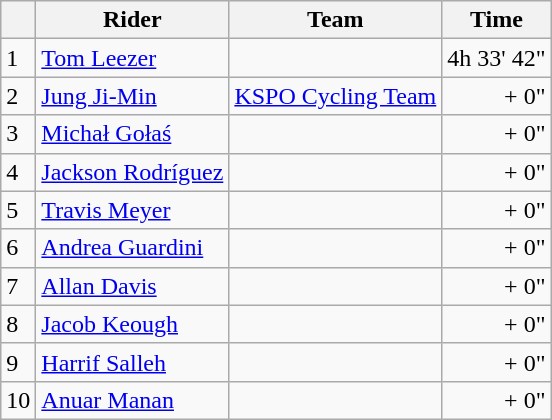<table class=wikitable>
<tr>
<th></th>
<th>Rider</th>
<th>Team</th>
<th>Time</th>
</tr>
<tr>
<td>1</td>
<td> <a href='#'>Tom Leezer</a></td>
<td></td>
<td align=right>4h 33' 42"</td>
</tr>
<tr>
<td>2</td>
<td> <a href='#'>Jung Ji-Min</a></td>
<td><a href='#'>KSPO Cycling Team</a></td>
<td align=right>+ 0"</td>
</tr>
<tr>
<td>3</td>
<td> <a href='#'>Michał Gołaś</a></td>
<td></td>
<td align=right>+ 0"</td>
</tr>
<tr>
<td>4</td>
<td> <a href='#'>Jackson Rodríguez</a></td>
<td></td>
<td align=right>+ 0"</td>
</tr>
<tr>
<td>5</td>
<td> <a href='#'>Travis Meyer</a></td>
<td></td>
<td align=right>+ 0"</td>
</tr>
<tr>
<td>6</td>
<td> <a href='#'>Andrea Guardini</a> </td>
<td></td>
<td align=right>+ 0"</td>
</tr>
<tr>
<td>7</td>
<td> <a href='#'>Allan Davis</a></td>
<td></td>
<td align=right>+ 0"</td>
</tr>
<tr>
<td>8</td>
<td> <a href='#'>Jacob Keough</a></td>
<td></td>
<td align=right>+ 0"</td>
</tr>
<tr>
<td>9</td>
<td> <a href='#'>Harrif Salleh</a></td>
<td></td>
<td align=right>+ 0"</td>
</tr>
<tr>
<td>10</td>
<td> <a href='#'>Anuar Manan</a></td>
<td></td>
<td align=right>+ 0"</td>
</tr>
</table>
